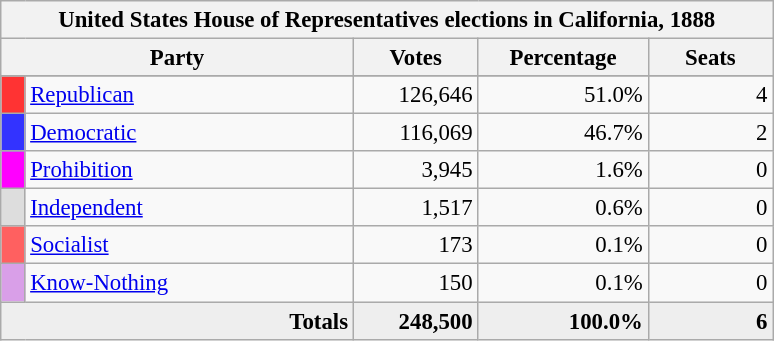<table class="wikitable" style="font-size: 95%;">
<tr>
<th colspan="6">United States House of Representatives elections in California, 1888</th>
</tr>
<tr>
<th colspan=2 style="width: 15em">Party</th>
<th style="width: 5em">Votes</th>
<th style="width: 7em">Percentage</th>
<th style="width: 5em">Seats</th>
</tr>
<tr>
</tr>
<tr>
<th style="background-color:#FF3333; width: 3px"></th>
<td style="width: 130px"><a href='#'>Republican</a></td>
<td align="right">126,646</td>
<td align="right">51.0%</td>
<td align="right">4</td>
</tr>
<tr>
<th style="background-color:#3333FF; width: 3px"></th>
<td style="width: 130px"><a href='#'>Democratic</a></td>
<td align="right">116,069</td>
<td align="right">46.7%</td>
<td align="right">2</td>
</tr>
<tr>
<th style="background-color:#FF00FF; width: 3px"></th>
<td style="width: 130px"><a href='#'>Prohibition</a></td>
<td align="right">3,945</td>
<td align="right">1.6%</td>
<td align="right">0</td>
</tr>
<tr>
<th style="background-color:#DDDDDD; width: 3px"></th>
<td style="width: 130px"><a href='#'>Independent</a></td>
<td align="right">1,517</td>
<td align="right">0.6%</td>
<td align="right">0</td>
</tr>
<tr>
<th style="background-color:#FF6060; width: 3px"></th>
<td style="width: 130px"><a href='#'>Socialist</a></td>
<td align="right">173</td>
<td align="right">0.1%</td>
<td align="right">0</td>
</tr>
<tr>
<th style="background-color:#D99FE8; width: 3px"></th>
<td style="width: 130px"><a href='#'>Know-Nothing</a></td>
<td align="right">150</td>
<td align="right">0.1%</td>
<td align="right">0</td>
</tr>
<tr bgcolor="#EEEEEE">
<td colspan="2" align="right"><strong>Totals</strong></td>
<td align="right"><strong>248,500</strong></td>
<td align="right"><strong>100.0%</strong></td>
<td align="right"><strong>6</strong></td>
</tr>
</table>
